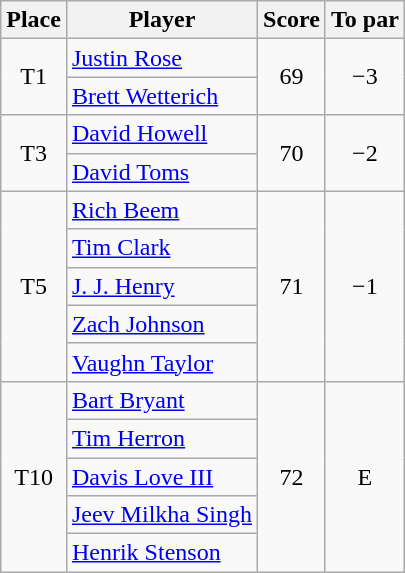<table class="wikitable">
<tr>
<th>Place</th>
<th>Player</th>
<th>Score</th>
<th>To par</th>
</tr>
<tr>
<td rowspan=2 align="center">T1</td>
<td> <a href='#'>Justin Rose</a></td>
<td rowspan=2 align="center">69</td>
<td rowspan=2 align="center">−3</td>
</tr>
<tr>
<td> <a href='#'>Brett Wetterich</a></td>
</tr>
<tr>
<td rowspan=2 align="center">T3</td>
<td> <a href='#'>David Howell</a></td>
<td rowspan=2 align="center">70</td>
<td rowspan=2 align="center">−2</td>
</tr>
<tr>
<td> <a href='#'>David Toms</a></td>
</tr>
<tr>
<td rowspan=5 align="center">T5</td>
<td> <a href='#'>Rich Beem</a></td>
<td rowspan=5 align="center">71</td>
<td rowspan=5 align="center">−1</td>
</tr>
<tr>
<td> <a href='#'>Tim Clark</a></td>
</tr>
<tr>
<td> <a href='#'>J. J. Henry</a></td>
</tr>
<tr>
<td> <a href='#'>Zach Johnson</a></td>
</tr>
<tr>
<td> <a href='#'>Vaughn Taylor</a></td>
</tr>
<tr>
<td rowspan=5 align="center">T10</td>
<td> <a href='#'>Bart Bryant</a></td>
<td rowspan=5 align="center">72</td>
<td rowspan=5 align="center">E</td>
</tr>
<tr>
<td> <a href='#'>Tim Herron</a></td>
</tr>
<tr>
<td> <a href='#'>Davis Love III</a></td>
</tr>
<tr>
<td> <a href='#'>Jeev Milkha Singh</a></td>
</tr>
<tr>
<td> <a href='#'>Henrik Stenson</a></td>
</tr>
</table>
